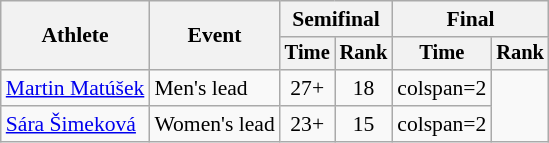<table class=wikitable style=font-size:90% align=center>
<tr>
<th rowspan=2>Athlete</th>
<th rowspan=2>Event</th>
<th colspan=2>Semifinal</th>
<th colspan=2>Final</th>
</tr>
<tr style=font-size:95%>
<th>Time</th>
<th>Rank</th>
<th>Time</th>
<th>Rank</th>
</tr>
<tr align=center>
<td align=left><a href='#'>Martin Matúšek</a></td>
<td align=left>Men's lead</td>
<td>27+</td>
<td>18</td>
<td>colspan=2 </td>
</tr>
<tr align=center>
<td align=left><a href='#'>Sára Šimeková</a></td>
<td align=left>Women's lead</td>
<td>23+</td>
<td>15</td>
<td>colspan=2 </td>
</tr>
</table>
